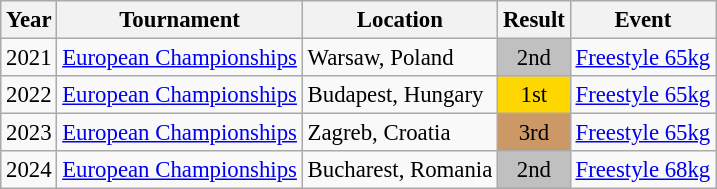<table class="wikitable" style="font-size:95%;">
<tr>
<th>Year</th>
<th>Tournament</th>
<th>Location</th>
<th>Result</th>
<th>Event</th>
</tr>
<tr>
<td>2021</td>
<td><a href='#'>European Championships</a></td>
<td>Warsaw, Poland</td>
<td align="center" bgcolor="silver">2nd</td>
<td><a href='#'>Freestyle 65kg</a></td>
</tr>
<tr>
<td>2022</td>
<td><a href='#'>European Championships</a></td>
<td>Budapest, Hungary</td>
<td align="center" bgcolor="gold">1st</td>
<td><a href='#'>Freestyle 65kg</a></td>
</tr>
<tr>
<td>2023</td>
<td><a href='#'>European Championships</a></td>
<td>Zagreb, Croatia</td>
<td align="center" bgcolor="cc9966">3rd</td>
<td><a href='#'>Freestyle 65kg</a></td>
</tr>
<tr>
<td>2024</td>
<td><a href='#'>European Championships</a></td>
<td>Bucharest, Romania</td>
<td align="center" bgcolor="silver">2nd</td>
<td><a href='#'>Freestyle 68kg</a></td>
</tr>
</table>
